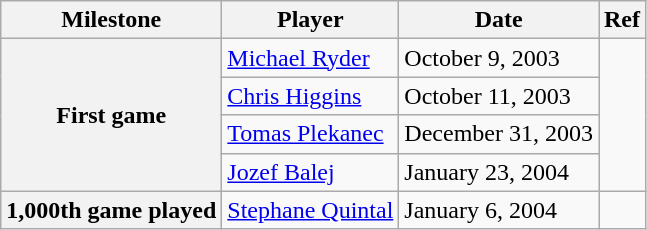<table class="wikitable">
<tr>
<th scope="col">Milestone</th>
<th scope="col">Player</th>
<th scope="col">Date</th>
<th scope="col">Ref</th>
</tr>
<tr>
<th rowspan=4>First game</th>
<td><a href='#'>Michael Ryder</a></td>
<td>October 9, 2003</td>
<td rowspan=4></td>
</tr>
<tr>
<td><a href='#'>Chris Higgins</a></td>
<td>October 11, 2003</td>
</tr>
<tr>
<td><a href='#'>Tomas Plekanec</a></td>
<td>December 31, 2003</td>
</tr>
<tr>
<td><a href='#'>Jozef Balej</a></td>
<td>January 23, 2004</td>
</tr>
<tr>
<th>1,000th game played</th>
<td><a href='#'>Stephane Quintal</a></td>
<td>January 6, 2004</td>
<td></td>
</tr>
</table>
